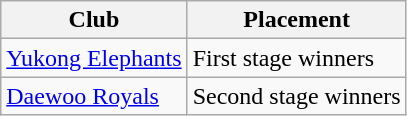<table class="wikitable">
<tr>
<th>Club</th>
<th>Placement</th>
</tr>
<tr>
<td><a href='#'>Yukong Elephants</a></td>
<td>First stage winners</td>
</tr>
<tr>
<td><a href='#'>Daewoo Royals</a></td>
<td>Second stage winners</td>
</tr>
</table>
